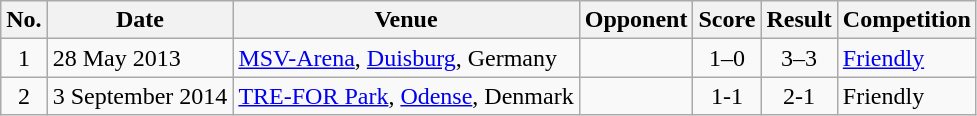<table class="wikitable sortable">
<tr>
<th scope="col">No.</th>
<th scope="col">Date</th>
<th scope="col">Venue</th>
<th scope="col">Opponent</th>
<th scope="col">Score</th>
<th scope="col">Result</th>
<th scope="col">Competition</th>
</tr>
<tr>
<td align="center">1</td>
<td>28 May 2013</td>
<td><a href='#'>MSV-Arena</a>, <a href='#'>Duisburg</a>, Germany</td>
<td></td>
<td align="center">1–0</td>
<td align="center">3–3</td>
<td><a href='#'>Friendly</a></td>
</tr>
<tr>
<td align="center">2</td>
<td>3 September 2014</td>
<td><a href='#'>TRE-FOR Park</a>, <a href='#'>Odense</a>, Denmark</td>
<td></td>
<td align="center">1-1</td>
<td align="center">2-1</td>
<td>Friendly</td>
</tr>
</table>
